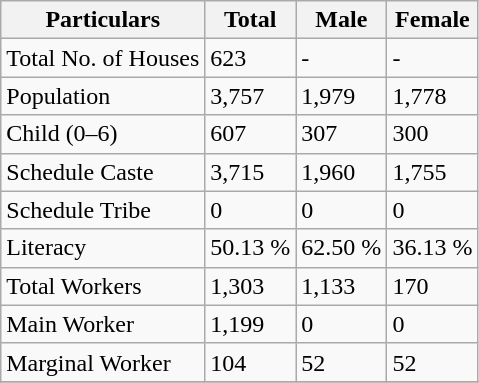<table class="wikitable sortable">
<tr>
<th>Particulars</th>
<th>Total</th>
<th>Male</th>
<th>Female</th>
</tr>
<tr>
<td>Total No. of Houses</td>
<td>623</td>
<td>-</td>
<td>-</td>
</tr>
<tr>
<td>Population</td>
<td>3,757</td>
<td>1,979</td>
<td>1,778</td>
</tr>
<tr>
<td>Child (0–6)</td>
<td>607</td>
<td>307</td>
<td>300</td>
</tr>
<tr>
<td>Schedule Caste</td>
<td>3,715</td>
<td>1,960</td>
<td>1,755</td>
</tr>
<tr>
<td>Schedule Tribe</td>
<td>0</td>
<td>0</td>
<td>0</td>
</tr>
<tr>
<td>Literacy</td>
<td>50.13 %</td>
<td>62.50 %</td>
<td>36.13 %</td>
</tr>
<tr>
<td>Total Workers</td>
<td>1,303</td>
<td>1,133</td>
<td>170</td>
</tr>
<tr>
<td>Main Worker</td>
<td>1,199</td>
<td>0</td>
<td>0</td>
</tr>
<tr>
<td>Marginal Worker</td>
<td>104</td>
<td>52</td>
<td>52</td>
</tr>
<tr>
</tr>
</table>
